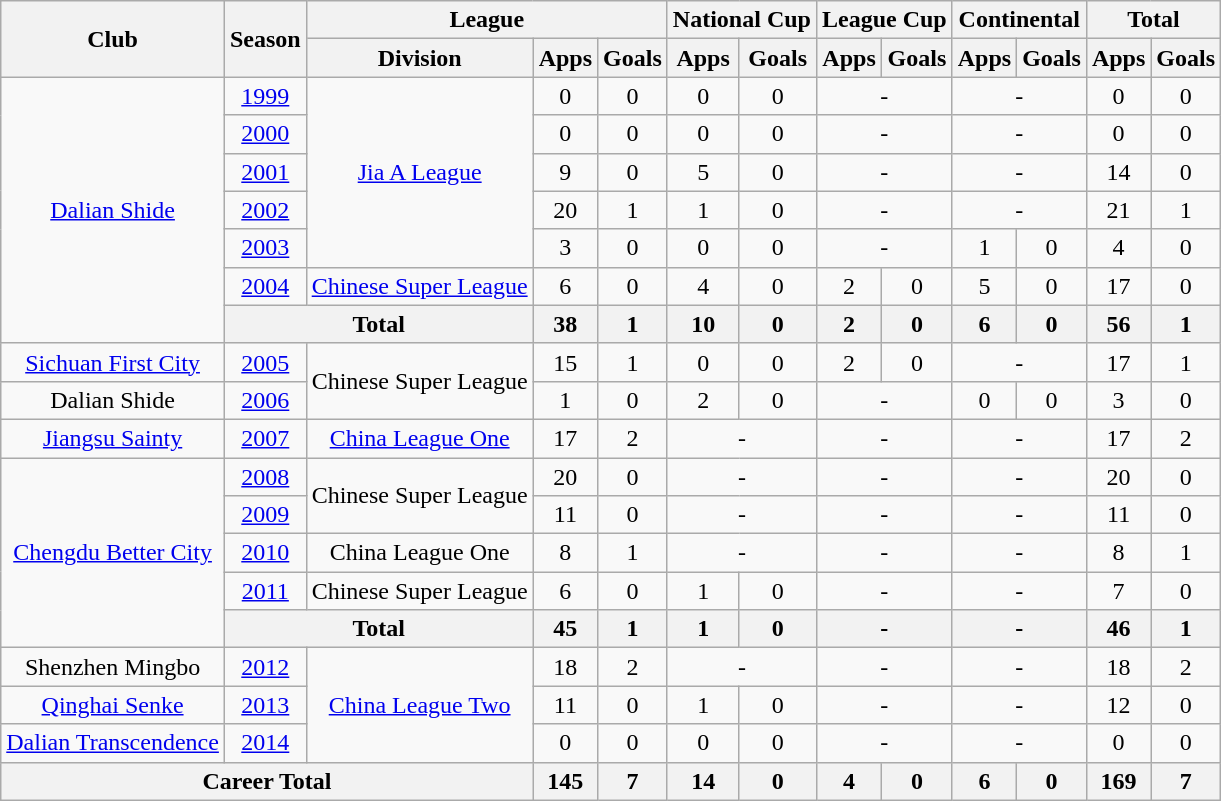<table class="wikitable" style="text-align:center">
<tr>
<th rowspan="2">Club</th>
<th rowspan="2">Season</th>
<th colspan="3">League</th>
<th colspan="2">National Cup</th>
<th colspan="2">League Cup</th>
<th colspan="2">Continental</th>
<th colspan="2">Total</th>
</tr>
<tr>
<th>Division</th>
<th>Apps</th>
<th>Goals</th>
<th>Apps</th>
<th>Goals</th>
<th>Apps</th>
<th>Goals</th>
<th>Apps</th>
<th>Goals</th>
<th>Apps</th>
<th>Goals</th>
</tr>
<tr>
<td rowspan="7"><a href='#'>Dalian Shide</a></td>
<td><a href='#'>1999</a></td>
<td rowspan="5"><a href='#'>Jia A League</a></td>
<td>0</td>
<td>0</td>
<td>0</td>
<td>0</td>
<td colspan="2">-</td>
<td colspan="2">-</td>
<td>0</td>
<td>0</td>
</tr>
<tr>
<td><a href='#'>2000</a></td>
<td>0</td>
<td>0</td>
<td>0</td>
<td>0</td>
<td colspan="2">-</td>
<td colspan="2">-</td>
<td>0</td>
<td>0</td>
</tr>
<tr>
<td><a href='#'>2001</a></td>
<td>9</td>
<td>0</td>
<td>5</td>
<td>0</td>
<td colspan="2">-</td>
<td colspan="2">-</td>
<td>14</td>
<td>0</td>
</tr>
<tr>
<td><a href='#'>2002</a></td>
<td>20</td>
<td>1</td>
<td>1</td>
<td>0</td>
<td colspan="2">-</td>
<td colspan="2">-</td>
<td>21</td>
<td>1</td>
</tr>
<tr>
<td><a href='#'>2003</a></td>
<td>3</td>
<td>0</td>
<td>0</td>
<td>0</td>
<td colspan="2">-</td>
<td>1</td>
<td>0</td>
<td>4</td>
<td>0</td>
</tr>
<tr>
<td><a href='#'>2004</a></td>
<td><a href='#'>Chinese Super League</a></td>
<td>6</td>
<td>0</td>
<td>4</td>
<td>0</td>
<td>2</td>
<td>0</td>
<td>5</td>
<td>0</td>
<td>17</td>
<td>0</td>
</tr>
<tr>
<th colspan="2">Total</th>
<th>38</th>
<th>1</th>
<th>10</th>
<th>0</th>
<th>2</th>
<th>0</th>
<th>6</th>
<th>0</th>
<th>56</th>
<th>1</th>
</tr>
<tr>
<td><a href='#'>Sichuan First City</a></td>
<td><a href='#'>2005</a></td>
<td rowspan="2">Chinese Super League</td>
<td>15</td>
<td>1</td>
<td>0</td>
<td>0</td>
<td>2</td>
<td>0</td>
<td colspan="2">-</td>
<td>17</td>
<td>1</td>
</tr>
<tr>
<td>Dalian Shide</td>
<td><a href='#'>2006</a></td>
<td>1</td>
<td>0</td>
<td>2</td>
<td>0</td>
<td colspan="2">-</td>
<td>0</td>
<td>0</td>
<td>3</td>
<td>0</td>
</tr>
<tr>
<td><a href='#'>Jiangsu Sainty</a></td>
<td><a href='#'>2007</a></td>
<td><a href='#'>China League One</a></td>
<td>17</td>
<td>2</td>
<td colspan="2">-</td>
<td colspan="2">-</td>
<td colspan="2">-</td>
<td>17</td>
<td>2</td>
</tr>
<tr>
<td rowspan="5"><a href='#'>Chengdu Better City</a></td>
<td><a href='#'>2008</a></td>
<td rowspan="2">Chinese Super League</td>
<td>20</td>
<td>0</td>
<td colspan="2">-</td>
<td colspan="2">-</td>
<td colspan="2">-</td>
<td>20</td>
<td>0</td>
</tr>
<tr>
<td><a href='#'>2009</a></td>
<td>11</td>
<td>0</td>
<td colspan="2">-</td>
<td colspan="2">-</td>
<td colspan="2">-</td>
<td>11</td>
<td>0</td>
</tr>
<tr>
<td><a href='#'>2010</a></td>
<td>China League One</td>
<td>8</td>
<td>1</td>
<td colspan="2">-</td>
<td colspan="2">-</td>
<td colspan="2">-</td>
<td>8</td>
<td>1</td>
</tr>
<tr>
<td><a href='#'>2011</a></td>
<td>Chinese Super League</td>
<td>6</td>
<td>0</td>
<td>1</td>
<td>0</td>
<td colspan="2">-</td>
<td colspan="2">-</td>
<td>7</td>
<td>0</td>
</tr>
<tr>
<th colspan="2">Total</th>
<th>45</th>
<th>1</th>
<th>1</th>
<th>0</th>
<th colspan="2">-</th>
<th colspan="2">-</th>
<th>46</th>
<th>1</th>
</tr>
<tr>
<td>Shenzhen Mingbo</td>
<td><a href='#'>2012</a></td>
<td rowspan="3"><a href='#'>China League Two</a></td>
<td>18</td>
<td>2</td>
<td colspan="2">-</td>
<td colspan="2">-</td>
<td colspan="2">-</td>
<td>18</td>
<td>2</td>
</tr>
<tr>
<td><a href='#'>Qinghai Senke</a></td>
<td><a href='#'>2013</a></td>
<td>11</td>
<td>0</td>
<td>1</td>
<td>0</td>
<td colspan="2">-</td>
<td colspan="2">-</td>
<td>12</td>
<td>0</td>
</tr>
<tr>
<td><a href='#'>Dalian Transcendence</a></td>
<td><a href='#'>2014</a></td>
<td>0</td>
<td>0</td>
<td>0</td>
<td>0</td>
<td colspan="2">-</td>
<td colspan="2">-</td>
<td>0</td>
<td>0</td>
</tr>
<tr>
<th colspan="3">Career Total</th>
<th>145</th>
<th>7</th>
<th>14</th>
<th>0</th>
<th>4</th>
<th>0</th>
<th>6</th>
<th>0</th>
<th>169</th>
<th>7</th>
</tr>
</table>
